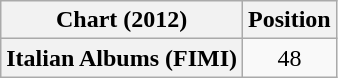<table class="wikitable plainrowheaders" style="text-align:center">
<tr>
<th scope="col">Chart (2012)</th>
<th scope="col">Position</th>
</tr>
<tr>
<th scope="row">Italian Albums (FIMI)</th>
<td>48</td>
</tr>
</table>
